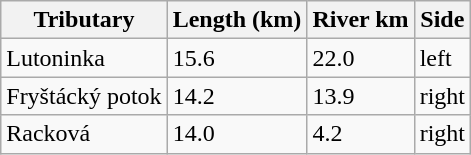<table class="wikitable">
<tr>
<th>Tributary</th>
<th>Length (km)</th>
<th>River km</th>
<th>Side</th>
</tr>
<tr>
<td>Lutoninka</td>
<td>15.6</td>
<td>22.0</td>
<td>left</td>
</tr>
<tr>
<td>Fryštácký potok</td>
<td>14.2</td>
<td>13.9</td>
<td>right</td>
</tr>
<tr>
<td>Racková</td>
<td>14.0</td>
<td>4.2</td>
<td>right</td>
</tr>
</table>
